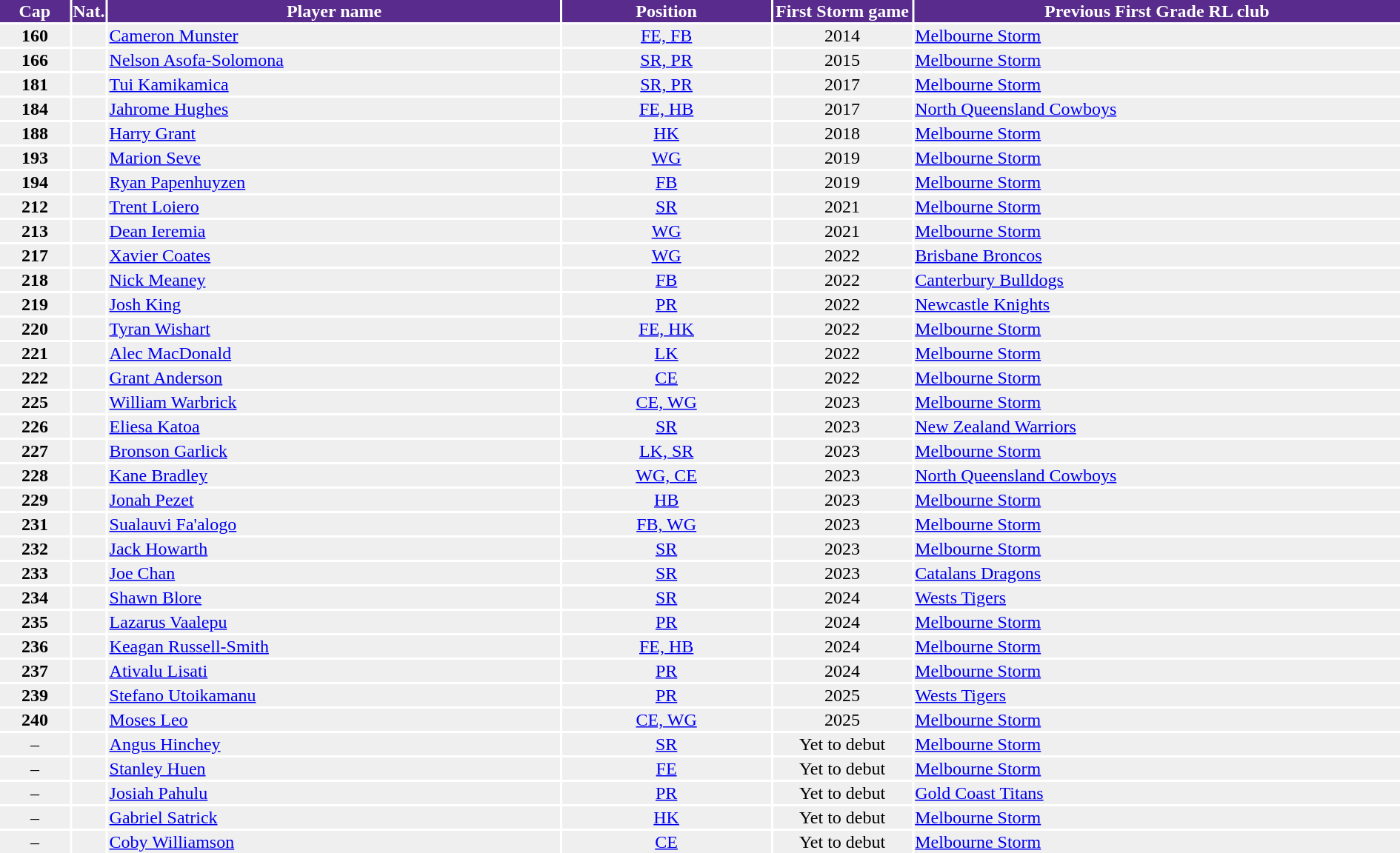<table width=100%>
<tr style="background:#592B8C;color:#FFFFFF">
<th width=5%>Cap</th>
<th width=2%>Nat.</th>
<th !width=30%>Player name</th>
<th width=15%>Position</th>
<th width=10%>First Storm game</th>
<th width=35%>Previous First Grade RL club</th>
</tr>
<tr style="background:#efefef;">
<td align=center><strong>160</strong></td>
<td align=center></td>
<td><a href='#'>Cameron Munster</a></td>
<td align=center><a href='#'>FE, FB</a></td>
<td align=center>2014</td>
<td> <a href='#'>Melbourne Storm</a></td>
</tr>
<tr style="background:#efefef;">
<td align=center><strong>166</strong></td>
<td align=center></td>
<td><a href='#'>Nelson Asofa-Solomona</a></td>
<td align=center><a href='#'>SR, PR</a></td>
<td align=center>2015</td>
<td> <a href='#'>Melbourne Storm</a></td>
</tr>
<tr style="background:#efefef;">
<td align=center><strong>181</strong></td>
<td align=center></td>
<td><a href='#'>Tui Kamikamica</a></td>
<td align=center><a href='#'>SR, PR</a></td>
<td align=center>2017</td>
<td> <a href='#'>Melbourne Storm</a></td>
</tr>
<tr style="background:#efefef;">
<td align=center><strong>184</strong></td>
<td align=center></td>
<td><a href='#'>Jahrome Hughes</a></td>
<td align=center><a href='#'>FE, HB</a></td>
<td align=center>2017</td>
<td> <a href='#'>North Queensland Cowboys</a></td>
</tr>
<tr style="background:#efefef;">
<td align=center><strong>188</strong></td>
<td align=center></td>
<td><a href='#'>Harry Grant</a></td>
<td align=center><a href='#'>HK</a></td>
<td align=center>2018</td>
<td> <a href='#'>Melbourne Storm</a></td>
</tr>
<tr bgcolor="#efefef">
<td align=center><strong>193</strong></td>
<td align=center></td>
<td><a href='#'>Marion Seve</a></td>
<td align=center><a href='#'>WG</a></td>
<td align=center>2019</td>
<td> <a href='#'>Melbourne Storm</a></td>
</tr>
<tr style="background:#efefef;">
<td align=center><strong>194</strong></td>
<td align=center></td>
<td><a href='#'>Ryan Papenhuyzen</a></td>
<td align=center><a href='#'>FB</a></td>
<td align=center>2019</td>
<td> <a href='#'>Melbourne Storm</a></td>
</tr>
<tr style="background:#efefef;">
<td align=center><strong>212</strong></td>
<td align=center></td>
<td><a href='#'>Trent Loiero</a></td>
<td align=center><a href='#'>SR</a></td>
<td align=center>2021</td>
<td> <a href='#'>Melbourne Storm</a></td>
</tr>
<tr style="background:#efefef;">
<td align=center><strong>213</strong></td>
<td align=center></td>
<td><a href='#'>Dean Ieremia</a></td>
<td align=center><a href='#'>WG</a></td>
<td align=center>2021</td>
<td> <a href='#'>Melbourne Storm</a></td>
</tr>
<tr style="background:#efefef;">
<td align=center><strong>217</strong></td>
<td align=center></td>
<td><a href='#'>Xavier Coates</a></td>
<td align=center><a href='#'>WG</a></td>
<td align=center>2022</td>
<td> <a href='#'>Brisbane Broncos</a></td>
</tr>
<tr style="background:#efefef;">
<td align=center><strong>218</strong></td>
<td align=center></td>
<td><a href='#'>Nick Meaney</a></td>
<td align=center><a href='#'>FB</a></td>
<td align=center>2022</td>
<td> <a href='#'>Canterbury Bulldogs</a></td>
</tr>
<tr style="background:#efefef;">
<td align=center><strong>219</strong></td>
<td align=center></td>
<td><a href='#'>Josh King</a></td>
<td align=center><a href='#'>PR</a></td>
<td align=center>2022</td>
<td> <a href='#'>Newcastle Knights</a></td>
</tr>
<tr style="background:#efefef;">
<td align=center><strong>220</strong></td>
<td align=center></td>
<td><a href='#'>Tyran Wishart</a></td>
<td align=center><a href='#'>FE, HK</a></td>
<td align=center>2022</td>
<td> <a href='#'>Melbourne Storm</a></td>
</tr>
<tr style="background:#efefef;">
<td align=center><strong>221</strong></td>
<td align=center></td>
<td><a href='#'>Alec MacDonald</a></td>
<td align=center><a href='#'>LK</a></td>
<td align=center>2022</td>
<td> <a href='#'>Melbourne Storm</a></td>
</tr>
<tr style="background:#efefef;">
<td align=center><strong>222</strong></td>
<td align=center></td>
<td><a href='#'>Grant Anderson</a></td>
<td align=center><a href='#'>CE</a></td>
<td align=center>2022</td>
<td> <a href='#'>Melbourne Storm</a></td>
</tr>
<tr style="background:#efefef;">
<td align=center><strong>225</strong></td>
<td align=center></td>
<td><a href='#'>William Warbrick</a></td>
<td align=center><a href='#'>CE, WG</a></td>
<td align=center>2023</td>
<td> <a href='#'>Melbourne Storm</a></td>
</tr>
<tr style="background:#efefef;">
<td align=center><strong>226</strong></td>
<td align=center></td>
<td><a href='#'>Eliesa Katoa</a></td>
<td align=center><a href='#'>SR</a></td>
<td align=center>2023</td>
<td> <a href='#'>New Zealand Warriors</a></td>
</tr>
<tr style="background:#efefef;">
<td align=center><strong>227</strong></td>
<td align=center></td>
<td><a href='#'>Bronson Garlick</a></td>
<td align=center><a href='#'>LK, SR</a></td>
<td align=center>2023</td>
<td> <a href='#'>Melbourne Storm</a></td>
</tr>
<tr style="background:#efefef;">
<td align=center><strong>228</strong></td>
<td align=center></td>
<td><a href='#'>Kane Bradley</a></td>
<td align=center><a href='#'>WG, CE</a></td>
<td align=center>2023</td>
<td> <a href='#'>North Queensland Cowboys</a></td>
</tr>
<tr style="background:#efefef;">
<td align=center><strong>229</strong></td>
<td align=center></td>
<td><a href='#'>Jonah Pezet</a></td>
<td align=center><a href='#'>HB</a></td>
<td align=center>2023</td>
<td> <a href='#'>Melbourne Storm</a></td>
</tr>
<tr style="background:#efefef;">
<td align=center><strong>231</strong></td>
<td align=center></td>
<td><a href='#'>Sualauvi Fa'alogo</a></td>
<td align=center><a href='#'>FB, WG</a></td>
<td align=center>2023</td>
<td> <a href='#'>Melbourne Storm</a></td>
</tr>
<tr style="background:#efefef;">
<td align=center><strong>232</strong></td>
<td align=center></td>
<td><a href='#'>Jack Howarth</a></td>
<td align=center><a href='#'>SR</a></td>
<td align=center>2023</td>
<td> <a href='#'>Melbourne Storm</a></td>
</tr>
<tr style="background:#efefef;">
<td align=center><strong>233</strong></td>
<td align=center></td>
<td><a href='#'>Joe Chan</a></td>
<td align=center><a href='#'>SR</a></td>
<td align=center>2023</td>
<td> <a href='#'>Catalans Dragons</a></td>
</tr>
<tr style="background:#efefef;">
<td align=center><strong>234</strong></td>
<td align=center></td>
<td><a href='#'>Shawn Blore</a></td>
<td align=center><a href='#'>SR</a></td>
<td align=center>2024</td>
<td> <a href='#'>Wests Tigers</a></td>
</tr>
<tr style="background:#efefef;">
<td align=center><strong>235</strong></td>
<td align=center></td>
<td><a href='#'>Lazarus Vaalepu</a></td>
<td align=center><a href='#'>PR</a></td>
<td align=center>2024</td>
<td> <a href='#'>Melbourne Storm</a></td>
</tr>
<tr style="background:#efefef;">
<td align=center><strong>236</strong></td>
<td align=center></td>
<td><a href='#'>Keagan Russell-Smith</a></td>
<td align=center><a href='#'>FE, HB</a></td>
<td align=center>2024</td>
<td> <a href='#'>Melbourne Storm</a></td>
</tr>
<tr style="background:#efefef;">
<td align=center><strong>237</strong></td>
<td align=center></td>
<td><a href='#'>Ativalu Lisati</a></td>
<td align=center><a href='#'>PR</a></td>
<td align=center>2024</td>
<td> <a href='#'>Melbourne Storm</a></td>
</tr>
<tr style="background:#efefef;">
<td align=center><strong>239</strong></td>
<td align=center></td>
<td><a href='#'>Stefano Utoikamanu</a></td>
<td align=center><a href='#'>PR</a></td>
<td align=center>2025</td>
<td> <a href='#'>Wests Tigers</a></td>
</tr>
<tr style="background:#efefef;">
<td align=center><strong>240</strong></td>
<td align=center></td>
<td><a href='#'>Moses Leo</a></td>
<td align=center><a href='#'>CE, WG</a></td>
<td align=center>2025</td>
<td> <a href='#'>Melbourne Storm</a></td>
</tr>
<tr style="background:#efefef;" >
<td align=center>–</td>
<td align=center></td>
<td><a href='#'>Angus Hinchey</a></td>
<td align=center><a href='#'>SR</a></td>
<td align=center>Yet to debut</td>
<td> <a href='#'>Melbourne Storm</a></td>
</tr>
<tr style="background:#efefef;">
<td align=center>–</td>
<td align=center></td>
<td><a href='#'>Stanley Huen</a></td>
<td align=center><a href='#'>FE</a></td>
<td align=center>Yet to debut</td>
<td> <a href='#'>Melbourne Storm</a></td>
</tr>
<tr style="background:#efefef;">
<td align=center>–</td>
<td align=center></td>
<td><a href='#'>Josiah Pahulu</a></td>
<td align=center><a href='#'>PR</a></td>
<td align=center>Yet to debut</td>
<td> <a href='#'>Gold Coast Titans</a></td>
</tr>
<tr style="background:#efefef;">
<td align=center>–</td>
<td align=center></td>
<td><a href='#'>Gabriel Satrick</a></td>
<td align=center><a href='#'>HK</a></td>
<td align=center>Yet to debut</td>
<td> <a href='#'>Melbourne Storm</a></td>
</tr>
<tr style="background:#efefef;">
<td align=center>–</td>
<td align=center></td>
<td><a href='#'>Coby Williamson</a> </td>
<td align=center><a href='#'>CE</a></td>
<td align=center>Yet to debut</td>
<td> <a href='#'>Melbourne Storm</a></td>
</tr>
<tr>
</tr>
</table>
